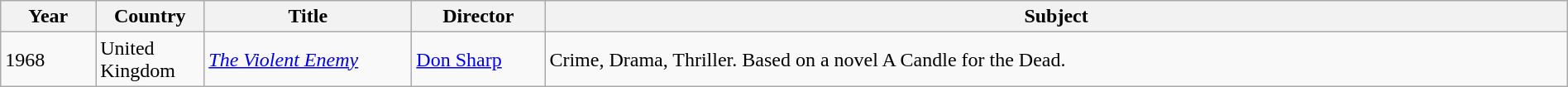<table class="wikitable sortable" style="width:100%;">
<tr>
<th>Year</th>
<th width= 80>Country</th>
<th class="unsortable" style="width:160px;">Title</th>
<th width=100>Director</th>
<th class="unsortable">Subject</th>
</tr>
<tr>
<td>1968</td>
<td>United Kingdom</td>
<td><em><a href='#'>The Violent Enemy</a></em></td>
<td><a href='#'>Don Sharp</a></td>
<td>Crime, Drama, Thriller. Based on a novel A Candle for the Dead.</td>
</tr>
</table>
